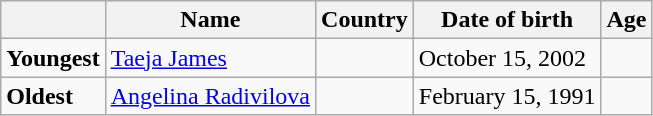<table class="wikitable">
<tr>
<th></th>
<th><strong>Name</strong></th>
<th><strong>Country</strong></th>
<th><strong>Date of birth</strong></th>
<th><strong>Age</strong></th>
</tr>
<tr>
<td><strong>Youngest</strong></td>
<td><a href='#'>Taeja James</a></td>
<td></td>
<td>October 15, 2002</td>
<td></td>
</tr>
<tr>
<td><strong>Oldest</strong></td>
<td><a href='#'>Angelina Radivilova</a></td>
<td></td>
<td>February 15, 1991</td>
<td></td>
</tr>
</table>
